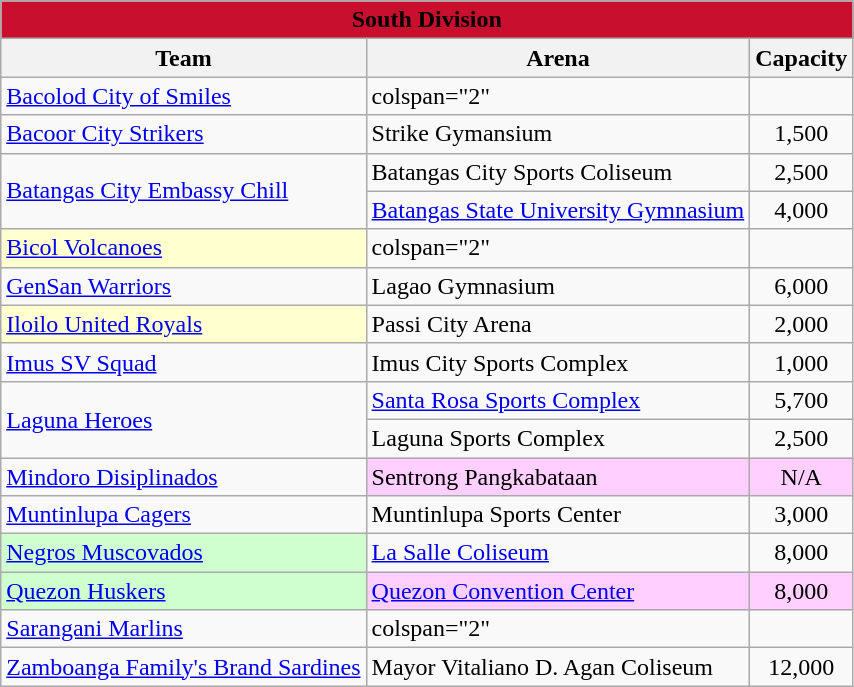<table class="wikitable">
<tr>
<th colspan="3" style="background:#C8102E;"><span>South Division</span></th>
</tr>
<tr>
<th>Team</th>
<th>Arena</th>
<th>Capacity</th>
</tr>
<tr>
<td><a href='#'>Bacolod City of Smiles</a></td>
<td>colspan="2" </td>
</tr>
<tr>
<td><a href='#'>Bacoor City Strikers</a></td>
<td>Strike Gymansium</td>
<td align=center>1,500</td>
</tr>
<tr>
<td rowspan="2"><a href='#'>Batangas City Embassy Chill</a></td>
<td>Batangas City Sports Coliseum</td>
<td align=center>2,500</td>
</tr>
<tr>
<td><a href='#'>Batangas State University Gymnasium</a></td>
<td align=center>4,000</td>
</tr>
<tr>
<td style="background:#FFFFCF;"><a href='#'>Bicol Volcanoes</a></td>
<td>colspan="2" </td>
</tr>
<tr>
<td><a href='#'>GenSan Warriors</a></td>
<td>Lagao Gymnasium</td>
<td align=center>6,000</td>
</tr>
<tr>
<td style="background:#FFFFCF;"><a href='#'>Iloilo United Royals</a></td>
<td>Passi City Arena</td>
<td align=center>2,000</td>
</tr>
<tr>
<td><a href='#'>Imus SV Squad</a></td>
<td>Imus City Sports Complex</td>
<td align=center>1,000</td>
</tr>
<tr>
<td rowspan="2"><a href='#'>Laguna Heroes</a></td>
<td><a href='#'>Santa Rosa Sports Complex</a></td>
<td align=center>5,700</td>
</tr>
<tr>
<td>Laguna Sports Complex</td>
<td align=center>2,500</td>
</tr>
<tr>
<td><a href='#'>Mindoro Disiplinados</a></td>
<td style="background:#FFCFFF;">Sentrong Pangkabataan</td>
<td align=center style="background:#FFCFFF;">N/A</td>
</tr>
<tr>
<td><a href='#'>Muntinlupa Cagers</a></td>
<td>Muntinlupa Sports Center</td>
<td align=center>3,000</td>
</tr>
<tr>
<td style="background:#CFFFCF;"><a href='#'>Negros Muscovados</a></td>
<td><a href='#'>La Salle Coliseum</a></td>
<td align=center>8,000</td>
</tr>
<tr>
<td style="background:#CFFFCF;"><a href='#'>Quezon Huskers</a></td>
<td style="background:#FFCFFF;"><a href='#'>Quezon Convention Center</a></td>
<td align=center style="background:#FFCFFF;">8,000</td>
</tr>
<tr>
<td><a href='#'>Sarangani Marlins</a></td>
<td>colspan="2" </td>
</tr>
<tr>
<td><a href='#'>Zamboanga Family's Brand Sardines</a></td>
<td>Mayor Vitaliano D. Agan Coliseum</td>
<td align=center>12,000</td>
</tr>
</table>
